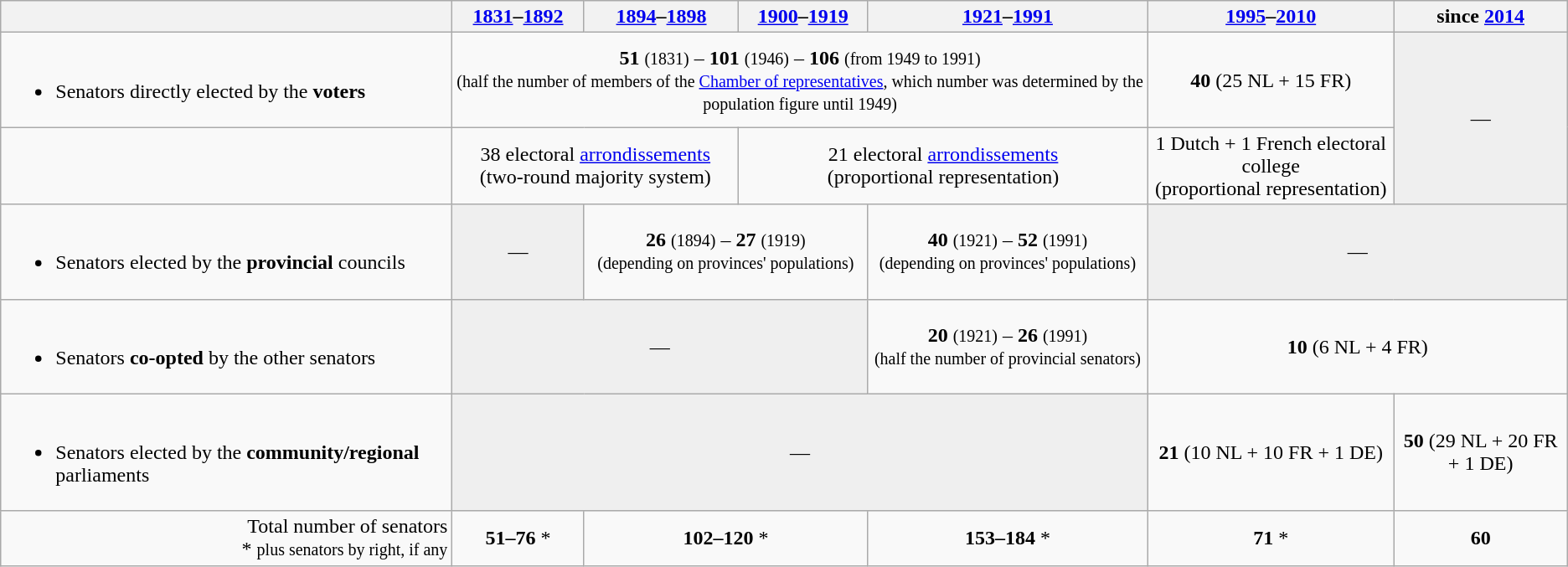<table class="wikitable" style="text-align:center;">
<tr>
<th style="width: 22em;"></th>
<th><a href='#'>1831</a>–<a href='#'>1892</a></th>
<th><a href='#'>1894</a>–<a href='#'>1898</a></th>
<th><a href='#'>1900</a>–<a href='#'>1919</a></th>
<th><a href='#'>1921</a>–<a href='#'>1991</a></th>
<th><a href='#'>1995</a>–<a href='#'>2010</a></th>
<th>since <a href='#'>2014</a></th>
</tr>
<tr>
<td style="text-align:left;"><br><ul><li>Senators directly elected by the <strong>voters</strong></li></ul></td>
<td colspan="4"><strong>51</strong> <small>(1831)</small> – <strong>101</strong> <small>(1946)</small> – <strong>106</strong> <small>(from 1949 to 1991)</small><br><small>(half the number of members of the <a href='#'>Chamber of representatives</a>, which number was determined by the population figure until 1949)</small></td>
<td><strong>40</strong> (25 NL + 15 FR)</td>
<td rowspan="2" style="background-color:#efefef;">—</td>
</tr>
<tr>
<td style="text-align:left;"><br></td>
<td colspan="2">38 electoral <a href='#'>arrondissements</a><br>(two-round majority system)</td>
<td colspan="2">21 electoral <a href='#'>arrondissements</a><br>(proportional representation)</td>
<td>1 Dutch + 1 French electoral college<br>(proportional representation)</td>
</tr>
<tr>
<td style="text-align:left;"><br><ul><li>Senators elected by the <strong>provincial</strong> councils</li></ul></td>
<td style="background-color:#efefef;">—</td>
<td colspan="2"><strong>26</strong> <small>(1894)</small> – <strong>27</strong> <small>(1919)</small><br><small>(depending on provinces' populations)</small></td>
<td><strong>40</strong> <small>(1921)</small> – <strong>52</strong> <small>(1991)</small><br><small>(depending on provinces' populations)</small></td>
<td colspan="2" style="background-color:#efefef;">—</td>
</tr>
<tr>
<td style="text-align:left;"><br><ul><li>Senators <strong>co-opted</strong> by the other senators</li></ul></td>
<td colspan="3" style="background-color:#efefef;">—</td>
<td><strong>20</strong> <small>(1921)</small> – <strong>26</strong> <small>(1991)</small><br><small>(half the number of provincial senators)</small></td>
<td colspan="2"><strong>10</strong> (6 NL + 4 FR)</td>
</tr>
<tr>
<td style="text-align:left;"><br><ul><li>Senators elected by the <strong>community/regional</strong> parliaments</li></ul></td>
<td colspan="4" style="background-color:#efefef;">—</td>
<td><strong>21</strong> (10 NL + 10 FR + 1 DE)</td>
<td><strong>50</strong> (29 NL + 20 FR + 1 DE)</td>
</tr>
<tr>
<td style="text-align:right;">Total number of senators<br>* <small>plus senators by right, if any</small></td>
<td><strong>51–76</strong> *</td>
<td colspan="2"><strong>102–120</strong> *</td>
<td><strong>153–184</strong> *</td>
<td><strong>71</strong> *</td>
<td><strong>60</strong></td>
</tr>
</table>
